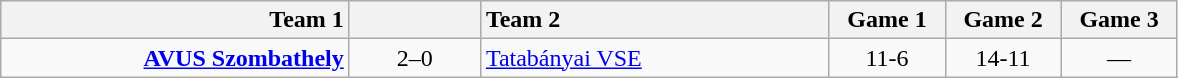<table class=wikitable style="text-align:center">
<tr>
<th style="width:225px; text-align:right;">Team 1</th>
<th style="width:80px;"></th>
<th style="width:225px; text-align:left;">Team 2</th>
<th style="width:70px;">Game 1</th>
<th style="width:70px;">Game 2</th>
<th style="width:70px;">Game 3</th>
</tr>
<tr>
<td align=right> <strong><a href='#'>AVUS Szombathely</a></strong></td>
<td>2–0</td>
<td align=left> <a href='#'>Tatabányai VSE</a></td>
<td>11-6</td>
<td>14-11</td>
<td>—</td>
</tr>
</table>
